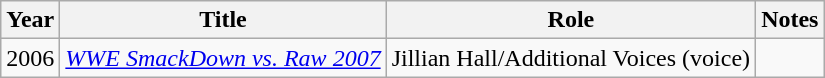<table class="wikitable sortable">
<tr>
<th>Year</th>
<th>Title</th>
<th>Role</th>
<th>Notes</th>
</tr>
<tr>
<td>2006</td>
<td><em><a href='#'>WWE SmackDown vs. Raw 2007</a></em></td>
<td>Jillian Hall/Additional Voices (voice)</td>
<td></td>
</tr>
</table>
